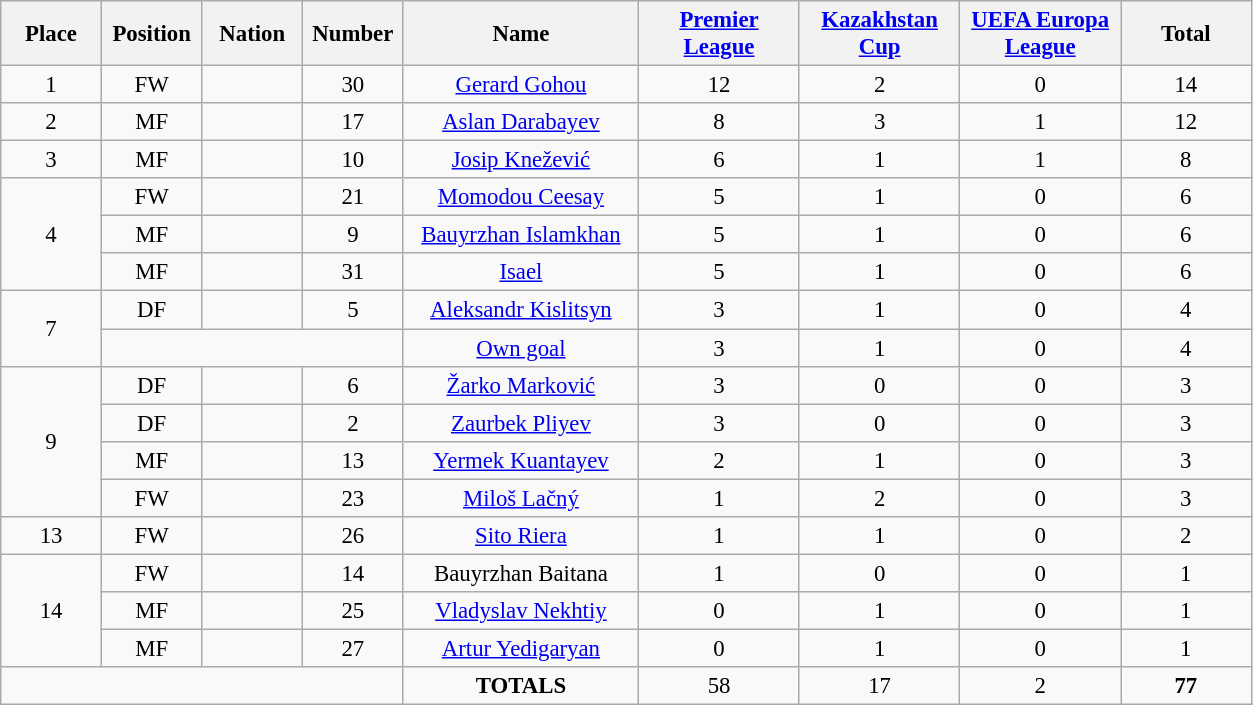<table class="wikitable" style="font-size: 95%; text-align: center;">
<tr>
<th width=60>Place</th>
<th width=60>Position</th>
<th width=60>Nation</th>
<th width=60>Number</th>
<th width=150>Name</th>
<th width=100><a href='#'>Premier League</a></th>
<th width=100><a href='#'>Kazakhstan Cup</a></th>
<th width=100><a href='#'>UEFA Europa League</a></th>
<th width=80><strong>Total</strong></th>
</tr>
<tr>
<td>1</td>
<td>FW</td>
<td></td>
<td>30</td>
<td><a href='#'>Gerard Gohou</a></td>
<td>12</td>
<td>2</td>
<td>0</td>
<td>14</td>
</tr>
<tr>
<td>2</td>
<td>MF</td>
<td></td>
<td>17</td>
<td><a href='#'>Aslan Darabayev</a></td>
<td>8</td>
<td>3</td>
<td>1</td>
<td>12</td>
</tr>
<tr>
<td>3</td>
<td>MF</td>
<td></td>
<td>10</td>
<td><a href='#'>Josip Knežević</a></td>
<td>6</td>
<td>1</td>
<td>1</td>
<td>8</td>
</tr>
<tr>
<td rowspan="3">4</td>
<td>FW</td>
<td></td>
<td>21</td>
<td><a href='#'>Momodou Ceesay</a></td>
<td>5</td>
<td>1</td>
<td>0</td>
<td>6</td>
</tr>
<tr>
<td>MF</td>
<td></td>
<td>9</td>
<td><a href='#'>Bauyrzhan Islamkhan</a></td>
<td>5</td>
<td>1</td>
<td>0</td>
<td>6</td>
</tr>
<tr>
<td>MF</td>
<td></td>
<td>31</td>
<td><a href='#'>Isael</a></td>
<td>5</td>
<td>1</td>
<td>0</td>
<td>6</td>
</tr>
<tr>
<td rowspan="2">7</td>
<td>DF</td>
<td></td>
<td>5</td>
<td><a href='#'>Aleksandr Kislitsyn</a></td>
<td>3</td>
<td>1</td>
<td>0</td>
<td>4</td>
</tr>
<tr>
<td colspan="3"></td>
<td><a href='#'>Own goal</a></td>
<td>3</td>
<td>1</td>
<td>0</td>
<td>4</td>
</tr>
<tr>
<td rowspan="4">9</td>
<td>DF</td>
<td></td>
<td>6</td>
<td><a href='#'>Žarko Marković</a></td>
<td>3</td>
<td>0</td>
<td>0</td>
<td>3</td>
</tr>
<tr>
<td>DF</td>
<td></td>
<td>2</td>
<td><a href='#'>Zaurbek Pliyev</a></td>
<td>3</td>
<td>0</td>
<td>0</td>
<td>3</td>
</tr>
<tr>
<td>MF</td>
<td></td>
<td>13</td>
<td><a href='#'>Yermek Kuantayev</a></td>
<td>2</td>
<td>1</td>
<td>0</td>
<td>3</td>
</tr>
<tr>
<td>FW</td>
<td></td>
<td>23</td>
<td><a href='#'>Miloš Lačný</a></td>
<td>1</td>
<td>2</td>
<td>0</td>
<td>3</td>
</tr>
<tr>
<td>13</td>
<td>FW</td>
<td></td>
<td>26</td>
<td><a href='#'>Sito Riera</a></td>
<td>1</td>
<td>1</td>
<td>0</td>
<td>2</td>
</tr>
<tr>
<td rowspan="3">14</td>
<td>FW</td>
<td></td>
<td>14</td>
<td>Bauyrzhan Baitana</td>
<td>1</td>
<td>0</td>
<td>0</td>
<td>1</td>
</tr>
<tr>
<td>MF</td>
<td></td>
<td>25</td>
<td><a href='#'>Vladyslav Nekhtiy</a></td>
<td>0</td>
<td>1</td>
<td>0</td>
<td>1</td>
</tr>
<tr>
<td>MF</td>
<td></td>
<td>27</td>
<td><a href='#'>Artur Yedigaryan</a></td>
<td>0</td>
<td>1</td>
<td>0</td>
<td>1</td>
</tr>
<tr>
<td colspan="4"></td>
<td><strong>TOTALS</strong></td>
<td>58</td>
<td>17</td>
<td>2</td>
<td><strong>77</strong></td>
</tr>
</table>
